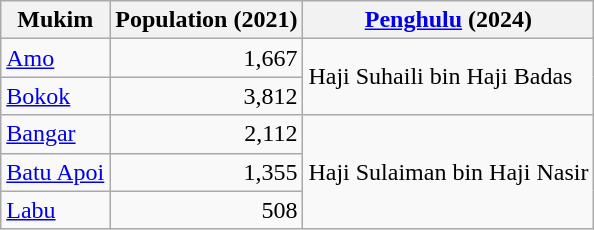<table class="wikitable sortable">
<tr>
<th>Mukim</th>
<th>Population (2021)</th>
<th><a href='#'>Penghulu</a> (2024)</th>
</tr>
<tr>
<td><a href='#'>Amo</a></td>
<td align="right">1,667</td>
<td rowspan="2">Haji Suhaili bin Haji Badas</td>
</tr>
<tr>
<td><a href='#'>Bokok</a></td>
<td align="right">3,812</td>
</tr>
<tr>
<td><a href='#'>Bangar</a></td>
<td align="right">2,112</td>
<td rowspan="3">Haji Sulaiman bin Haji Nasir</td>
</tr>
<tr>
<td><a href='#'>Batu Apoi</a></td>
<td align="right">1,355</td>
</tr>
<tr>
<td><a href='#'>Labu</a></td>
<td align="right">508</td>
</tr>
</table>
